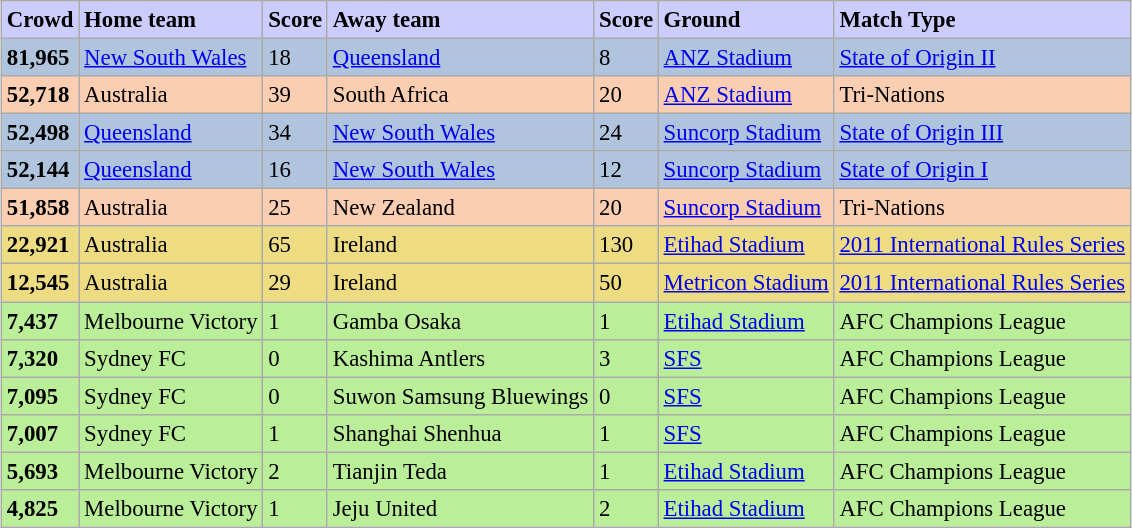<table class="wikitable sortable" style="font-size:95%; margin: 1em auto 1em auto;">
<tr style="background:#ccf;">
<td><strong>Crowd</strong></td>
<td><strong>Home team</strong></td>
<td><strong>Score</strong></td>
<td><strong>Away team</strong></td>
<td><strong>Score</strong></td>
<td><strong>Ground</strong></td>
<td><strong>Match Type</strong></td>
</tr>
<tr style="background:#b0c4de;">
<td><strong>81,965</strong></td>
<td><a href='#'>New South Wales</a></td>
<td>18</td>
<td><a href='#'>Queensland</a></td>
<td>8</td>
<td><a href='#'>ANZ Stadium</a></td>
<td><a href='#'>State of Origin II</a></td>
</tr>
<tr style="background:#fbceb1;">
<td><strong>52,718</strong></td>
<td>Australia</td>
<td>39</td>
<td>South Africa</td>
<td>20</td>
<td><a href='#'>ANZ Stadium</a></td>
<td>Tri-Nations</td>
</tr>
<tr style="background:#b0c4de;">
<td><strong>52,498</strong></td>
<td><a href='#'>Queensland</a></td>
<td>34</td>
<td><a href='#'>New South Wales</a></td>
<td>24</td>
<td><a href='#'>Suncorp Stadium</a></td>
<td><a href='#'>State of Origin III</a></td>
</tr>
<tr style="background:#b0c4de;">
<td><strong>52,144</strong></td>
<td><a href='#'>Queensland</a></td>
<td>16</td>
<td><a href='#'>New South Wales</a></td>
<td>12</td>
<td><a href='#'>Suncorp Stadium</a></td>
<td><a href='#'>State of Origin I</a></td>
</tr>
<tr style="background:#fbceb1;">
<td><strong>51,858 </strong></td>
<td>Australia</td>
<td>25</td>
<td>New Zealand</td>
<td>20</td>
<td><a href='#'>Suncorp Stadium</a></td>
<td>Tri-Nations</td>
</tr>
<tr style="background:#eedc82;">
<td><strong>22,921</strong></td>
<td>Australia</td>
<td>65</td>
<td>Ireland</td>
<td>130</td>
<td><a href='#'>Etihad Stadium</a></td>
<td><a href='#'>2011 International Rules Series</a></td>
</tr>
<tr style="background:#eedc82;">
<td><strong>12,545</strong></td>
<td>Australia</td>
<td>29</td>
<td>Ireland</td>
<td>50</td>
<td><a href='#'>Metricon Stadium</a></td>
<td><a href='#'>2011 International Rules Series</a></td>
</tr>
<tr style="background:#be9;">
<td><strong>7,437</strong></td>
<td>Melbourne Victory</td>
<td>1</td>
<td>Gamba Osaka</td>
<td>1</td>
<td><a href='#'>Etihad Stadium</a></td>
<td>AFC Champions League</td>
</tr>
<tr style="background:#be9;">
<td><strong>7,320</strong></td>
<td>Sydney FC</td>
<td>0</td>
<td>Kashima Antlers</td>
<td>3</td>
<td><a href='#'>SFS</a></td>
<td>AFC Champions League</td>
</tr>
<tr style="background:#be9;">
<td><strong>7,095</strong></td>
<td>Sydney FC</td>
<td>0</td>
<td>Suwon Samsung Bluewings</td>
<td>0</td>
<td><a href='#'>SFS</a></td>
<td>AFC Champions League</td>
</tr>
<tr style="background:#be9;">
<td><strong>7,007</strong></td>
<td>Sydney FC</td>
<td>1</td>
<td>Shanghai Shenhua</td>
<td>1</td>
<td><a href='#'>SFS</a></td>
<td>AFC Champions League</td>
</tr>
<tr style="background:#be9;">
<td><strong>5,693</strong></td>
<td>Melbourne Victory</td>
<td>2</td>
<td>Tianjin Teda</td>
<td>1</td>
<td><a href='#'>Etihad Stadium</a></td>
<td>AFC Champions League</td>
</tr>
<tr style="background:#be9;">
<td><strong>4,825</strong></td>
<td>Melbourne Victory</td>
<td>1</td>
<td>Jeju United</td>
<td>2</td>
<td><a href='#'>Etihad Stadium</a></td>
<td>AFC Champions League</td>
</tr>
</table>
